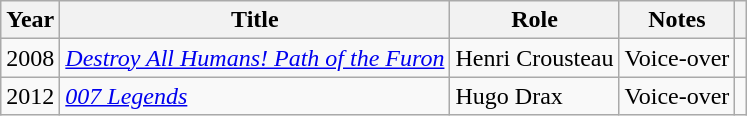<table class="wikitable">
<tr>
<th>Year</th>
<th>Title</th>
<th>Role</th>
<th>Notes</th>
<th></th>
</tr>
<tr>
<td>2008</td>
<td><em><a href='#'>Destroy All Humans! Path of the Furon</a></em></td>
<td>Henri Crousteau</td>
<td>Voice-over</td>
<td></td>
</tr>
<tr>
<td>2012</td>
<td><em><a href='#'>007 Legends</a></em></td>
<td>Hugo Drax</td>
<td>Voice-over</td>
<td></td>
</tr>
</table>
